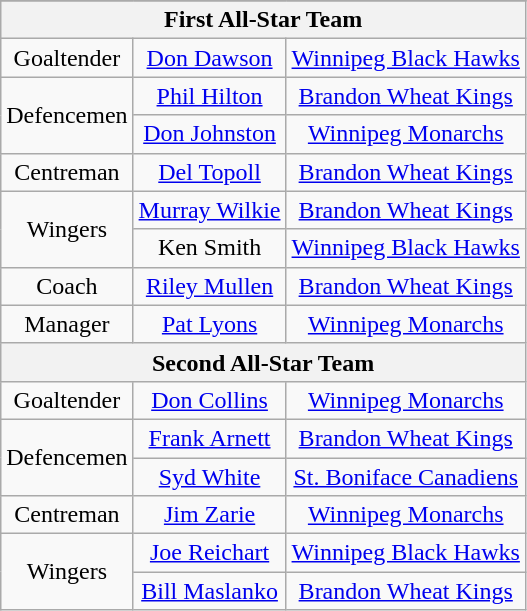<table class="wikitable" style="text-align:center">
<tr>
</tr>
<tr align="center">
<th colspan="6">First All-Star Team</th>
</tr>
<tr>
<td>Goaltender</td>
<td><a href='#'>Don Dawson</a></td>
<td><a href='#'>Winnipeg Black Hawks</a></td>
</tr>
<tr>
<td rowspan="2">Defencemen</td>
<td><a href='#'>Phil Hilton</a></td>
<td><a href='#'>Brandon Wheat Kings</a></td>
</tr>
<tr>
<td><a href='#'>Don Johnston</a></td>
<td><a href='#'>Winnipeg Monarchs</a></td>
</tr>
<tr>
<td>Centreman</td>
<td><a href='#'>Del Topoll</a></td>
<td><a href='#'>Brandon Wheat Kings</a></td>
</tr>
<tr>
<td rowspan="2">Wingers</td>
<td><a href='#'>Murray Wilkie</a></td>
<td><a href='#'>Brandon Wheat Kings</a></td>
</tr>
<tr>
<td>Ken Smith</td>
<td><a href='#'>Winnipeg Black Hawks</a></td>
</tr>
<tr>
<td>Coach</td>
<td><a href='#'>Riley Mullen</a></td>
<td><a href='#'>Brandon Wheat Kings</a></td>
</tr>
<tr>
<td>Manager</td>
<td><a href='#'>Pat Lyons</a></td>
<td><a href='#'>Winnipeg Monarchs</a></td>
</tr>
<tr>
<th colspan="6">Second All-Star Team</th>
</tr>
<tr>
<td>Goaltender</td>
<td><a href='#'>Don Collins</a></td>
<td><a href='#'>Winnipeg Monarchs</a></td>
</tr>
<tr>
<td rowspan="2">Defencemen</td>
<td><a href='#'>Frank Arnett</a></td>
<td><a href='#'>Brandon Wheat Kings</a></td>
</tr>
<tr>
<td><a href='#'>Syd White</a></td>
<td><a href='#'>St. Boniface Canadiens</a></td>
</tr>
<tr>
<td>Centreman</td>
<td><a href='#'>Jim Zarie</a></td>
<td><a href='#'>Winnipeg Monarchs</a></td>
</tr>
<tr>
<td rowspan="2">Wingers</td>
<td><a href='#'>Joe Reichart</a></td>
<td><a href='#'>Winnipeg Black Hawks</a></td>
</tr>
<tr>
<td><a href='#'>Bill Maslanko</a></td>
<td><a href='#'>Brandon Wheat Kings</a></td>
</tr>
</table>
